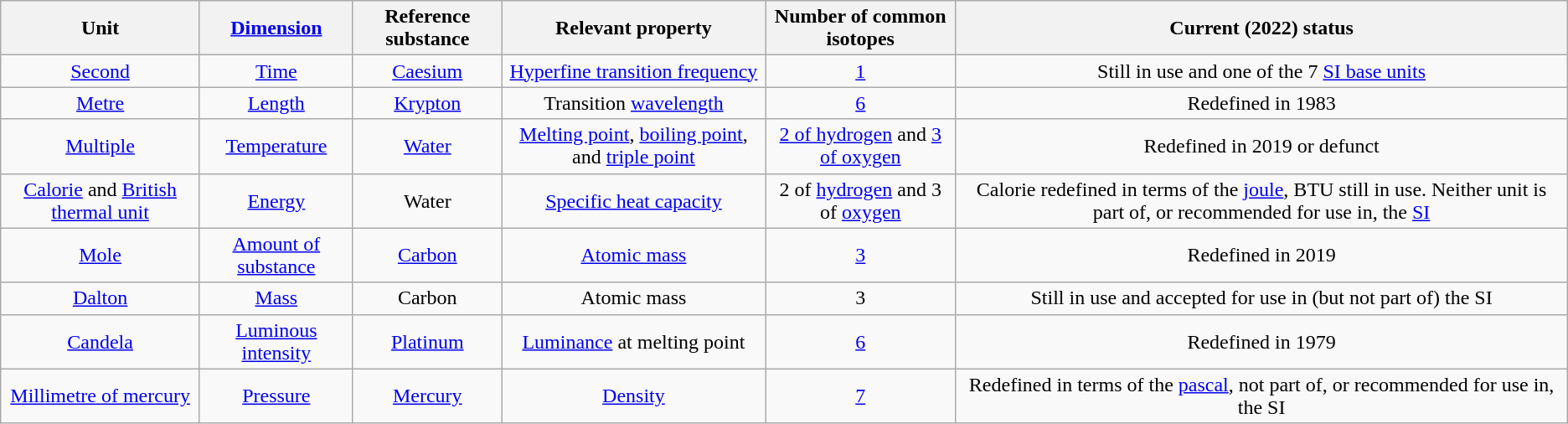<table class="wikitable">
<tr>
<th>Unit</th>
<th><a href='#'>Dimension</a></th>
<th>Reference substance</th>
<th>Relevant property</th>
<th>Number of common isotopes</th>
<th>Current (2022) status</th>
</tr>
<tr>
<td align=center><a href='#'>Second</a></td>
<td align=center><a href='#'>Time</a></td>
<td align=center><a href='#'>Caesium</a></td>
<td align=center><a href='#'>Hyperfine transition frequency</a></td>
<td align=center><a href='#'>1</a></td>
<td align=center>Still in use and one of the 7 <a href='#'>SI base units</a></td>
</tr>
<tr>
<td align=center><a href='#'>Metre</a></td>
<td align=center><a href='#'>Length</a></td>
<td align=center><a href='#'>Krypton</a></td>
<td align=center>Transition <a href='#'>wavelength</a></td>
<td align=center><a href='#'>6</a></td>
<td align=center>Redefined in 1983</td>
</tr>
<tr>
<td align=center><a href='#'>Multiple</a></td>
<td align=center><a href='#'>Temperature</a></td>
<td align=center><a href='#'>Water</a></td>
<td align=center><a href='#'>Melting point</a>, <a href='#'>boiling point</a>, and <a href='#'>triple point</a></td>
<td align=center><a href='#'>2 of hydrogen</a> and <a href='#'>3 of oxygen</a></td>
<td align=center>Redefined in 2019 or defunct</td>
</tr>
<tr>
<td align=center><a href='#'>Calorie</a> and <a href='#'>British thermal unit</a></td>
<td align=center><a href='#'>Energy</a></td>
<td align=center>Water</td>
<td align=center><a href='#'>Specific heat capacity</a></td>
<td align=center>2 of <a href='#'>hydrogen</a> and 3 of <a href='#'>oxygen</a></td>
<td align=center>Calorie redefined in terms of the <a href='#'>joule</a>, BTU still in use. Neither unit is part of, or recommended for use in, the <a href='#'>SI</a></td>
</tr>
<tr>
<td align=center><a href='#'>Mole</a></td>
<td align=center><a href='#'>Amount of substance</a></td>
<td align=center><a href='#'>Carbon</a></td>
<td align=center><a href='#'>Atomic mass</a></td>
<td align=center><a href='#'>3</a></td>
<td align=center>Redefined in 2019</td>
</tr>
<tr>
<td align=center><a href='#'>Dalton</a></td>
<td align=center><a href='#'>Mass</a></td>
<td align=center>Carbon</td>
<td align=center>Atomic mass</td>
<td align=center>3</td>
<td align=center>Still in use and accepted for use in (but not part of) the SI</td>
</tr>
<tr>
<td align=center><a href='#'>Candela</a></td>
<td align=center><a href='#'>Luminous intensity</a></td>
<td align=center><a href='#'>Platinum</a></td>
<td align=center><a href='#'>Luminance</a> at melting point</td>
<td align=center><a href='#'>6</a></td>
<td align=center>Redefined in 1979</td>
</tr>
<tr>
<td align=center><a href='#'>Millimetre of mercury</a></td>
<td align=center><a href='#'>Pressure</a></td>
<td align=center><a href='#'>Mercury</a></td>
<td align=center><a href='#'>Density</a></td>
<td align=center><a href='#'>7</a></td>
<td align=center>Redefined in terms of the <a href='#'>pascal</a>, not part of, or recommended for use in, the SI</td>
</tr>
</table>
